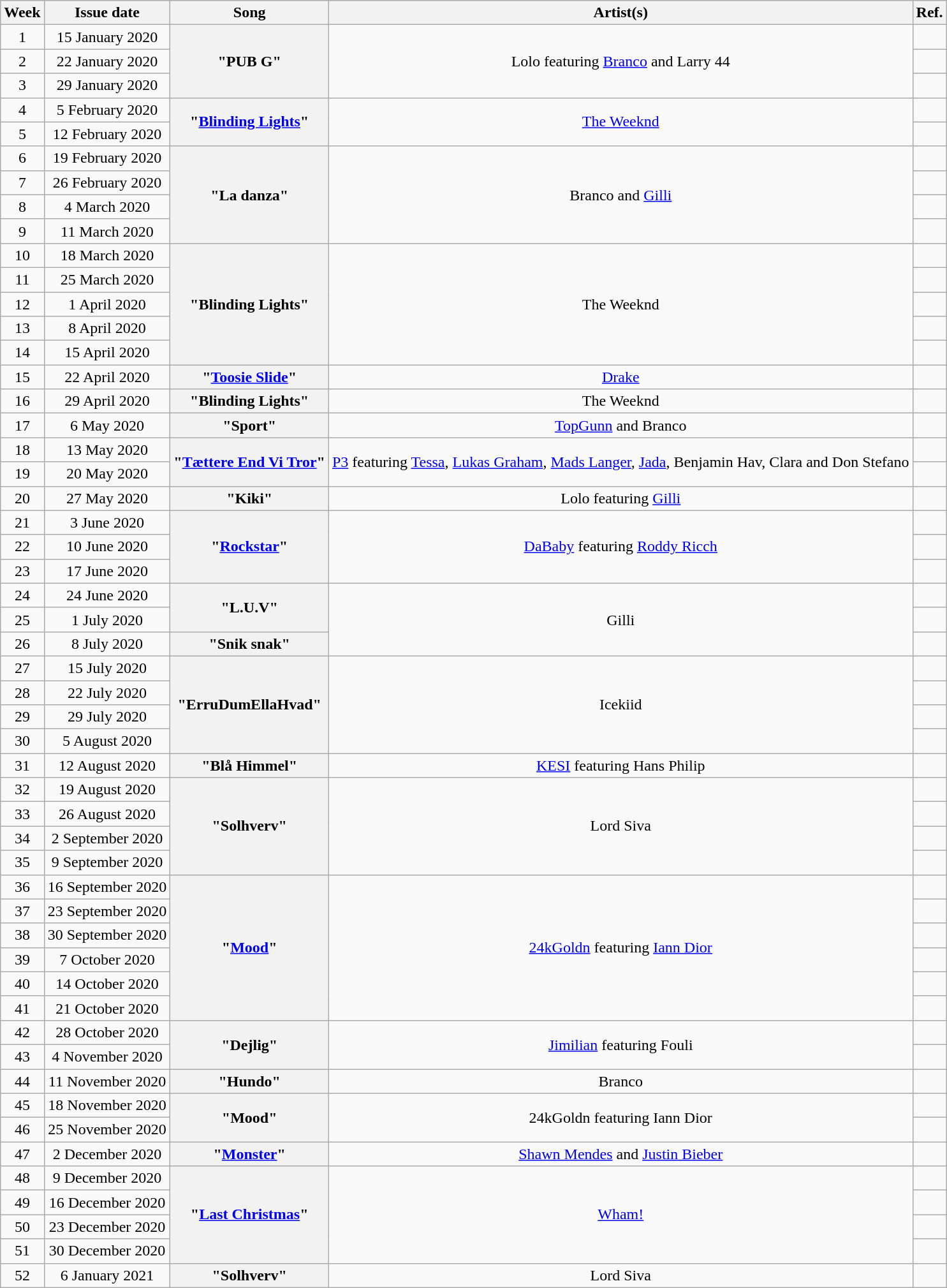<table class="wikitable plainrowheaders" style="text-align: center;">
<tr>
<th scope="col">Week</th>
<th scope="col">Issue date</th>
<th scope="col">Song</th>
<th scope="col">Artist(s)</th>
<th scope="col">Ref.</th>
</tr>
<tr>
<td>1</td>
<td>15 January 2020</td>
<th scope="row" rowspan="3">"PUB G"</th>
<td rowspan="3">Lolo featuring <a href='#'>Branco</a> and Larry 44</td>
<td></td>
</tr>
<tr>
<td>2</td>
<td>22 January 2020</td>
<td></td>
</tr>
<tr>
<td>3</td>
<td>29 January 2020</td>
<td></td>
</tr>
<tr>
<td>4</td>
<td>5 February 2020</td>
<th scope="row" rowspan="2">"<a href='#'>Blinding Lights</a>"</th>
<td rowspan="2"><a href='#'>The Weeknd</a></td>
<td></td>
</tr>
<tr>
<td>5</td>
<td>12 February 2020</td>
<td></td>
</tr>
<tr>
<td>6</td>
<td>19 February 2020</td>
<th scope="row" rowspan="4">"La danza"</th>
<td rowspan="4">Branco and <a href='#'>Gilli</a></td>
<td></td>
</tr>
<tr>
<td>7</td>
<td>26 February 2020</td>
<td></td>
</tr>
<tr>
<td>8</td>
<td>4 March 2020</td>
<td></td>
</tr>
<tr>
<td>9</td>
<td>11 March 2020</td>
<td></td>
</tr>
<tr>
<td>10</td>
<td>18 March 2020</td>
<th scope="row" rowspan="5">"Blinding Lights"</th>
<td rowspan="5">The Weeknd</td>
<td></td>
</tr>
<tr>
<td>11</td>
<td>25 March 2020</td>
<td></td>
</tr>
<tr>
<td>12</td>
<td>1 April 2020</td>
<td></td>
</tr>
<tr>
<td>13</td>
<td>8 April 2020</td>
<td></td>
</tr>
<tr>
<td>14</td>
<td>15 April 2020</td>
<td></td>
</tr>
<tr>
<td>15</td>
<td>22 April 2020</td>
<th scope="row">"<a href='#'>Toosie Slide</a>"</th>
<td><a href='#'>Drake</a></td>
<td></td>
</tr>
<tr>
<td>16</td>
<td>29 April 2020</td>
<th scope="row">"Blinding Lights"</th>
<td>The Weeknd</td>
<td></td>
</tr>
<tr>
<td>17</td>
<td>6 May 2020</td>
<th scope="row">"Sport"</th>
<td><a href='#'>TopGunn</a> and Branco</td>
<td></td>
</tr>
<tr>
<td>18</td>
<td>13 May 2020</td>
<th scope="row" rowspan="2">"<a href='#'>Tættere End Vi Tror</a>"</th>
<td rowspan="2"><a href='#'>P3</a> featuring <a href='#'>Tessa</a>, <a href='#'>Lukas Graham</a>, <a href='#'>Mads Langer</a>, <a href='#'>Jada</a>, Benjamin Hav, Clara and Don Stefano</td>
<td></td>
</tr>
<tr>
<td>19</td>
<td>20 May 2020</td>
<td></td>
</tr>
<tr>
<td>20</td>
<td>27 May 2020</td>
<th scope="row">"Kiki"</th>
<td>Lolo featuring <a href='#'>Gilli</a></td>
<td></td>
</tr>
<tr>
<td>21</td>
<td>3 June 2020</td>
<th scope="row" rowspan="3">"<a href='#'>Rockstar</a>"</th>
<td rowspan="3"><a href='#'>DaBaby</a> featuring <a href='#'>Roddy Ricch</a></td>
<td></td>
</tr>
<tr>
<td>22</td>
<td>10 June 2020</td>
<td></td>
</tr>
<tr>
<td>23</td>
<td>17 June 2020</td>
<td></td>
</tr>
<tr>
<td>24</td>
<td>24 June 2020</td>
<th scope="row" rowspan="2">"L.U.V"</th>
<td rowspan="3">Gilli</td>
<td></td>
</tr>
<tr>
<td>25</td>
<td>1 July 2020</td>
<td></td>
</tr>
<tr>
<td>26</td>
<td>8 July 2020</td>
<th scope="row">"Snik snak"</th>
<td></td>
</tr>
<tr>
<td>27</td>
<td>15 July 2020</td>
<th scope="row" rowspan="4">"ErruDumEllaHvad"</th>
<td rowspan="4">Icekiid</td>
<td></td>
</tr>
<tr>
<td>28</td>
<td>22 July 2020</td>
<td></td>
</tr>
<tr>
<td>29</td>
<td>29 July 2020</td>
<td></td>
</tr>
<tr>
<td>30</td>
<td>5 August 2020</td>
<td></td>
</tr>
<tr>
<td>31</td>
<td>12 August 2020</td>
<th scope="row">"Blå Himmel"</th>
<td><a href='#'>KESI</a> featuring Hans Philip</td>
<td></td>
</tr>
<tr>
<td>32</td>
<td>19 August 2020</td>
<th scope="row" rowspan="4">"Solhverv"</th>
<td rowspan="4">Lord Siva</td>
<td></td>
</tr>
<tr>
<td>33</td>
<td>26 August 2020</td>
<td></td>
</tr>
<tr>
<td>34</td>
<td>2 September 2020</td>
<td></td>
</tr>
<tr>
<td>35</td>
<td>9 September 2020</td>
<td></td>
</tr>
<tr>
<td>36</td>
<td>16 September 2020</td>
<th scope="row" rowspan="6">"<a href='#'>Mood</a>"</th>
<td rowspan="6"><a href='#'>24kGoldn</a> featuring <a href='#'>Iann Dior</a></td>
<td></td>
</tr>
<tr>
<td>37</td>
<td>23 September 2020</td>
<td></td>
</tr>
<tr>
<td>38</td>
<td>30 September 2020</td>
<td></td>
</tr>
<tr>
<td>39</td>
<td>7 October 2020</td>
<td></td>
</tr>
<tr>
<td>40</td>
<td>14 October 2020</td>
<td></td>
</tr>
<tr>
<td>41</td>
<td>21 October 2020</td>
<td></td>
</tr>
<tr>
<td>42</td>
<td>28 October 2020</td>
<th scope="row" rowspan="2">"Dejlig"</th>
<td rowspan="2"><a href='#'>Jimilian</a> featuring Fouli</td>
<td></td>
</tr>
<tr>
<td>43</td>
<td>4 November 2020</td>
<td></td>
</tr>
<tr>
<td>44</td>
<td>11 November 2020</td>
<th scope="row">"Hundo"</th>
<td>Branco</td>
<td></td>
</tr>
<tr>
<td>45</td>
<td>18 November 2020</td>
<th scope="row" rowspan="2">"Mood"</th>
<td rowspan="2">24kGoldn featuring Iann Dior</td>
<td></td>
</tr>
<tr>
<td>46</td>
<td>25 November 2020</td>
<td></td>
</tr>
<tr>
<td>47</td>
<td>2 December 2020</td>
<th scope="row">"<a href='#'>Monster</a>"</th>
<td><a href='#'>Shawn Mendes</a> and <a href='#'>Justin Bieber</a></td>
<td></td>
</tr>
<tr>
<td>48</td>
<td>9 December 2020</td>
<th scope="row" rowspan="4">"<a href='#'>Last Christmas</a>"</th>
<td rowspan="4"><a href='#'>Wham!</a></td>
<td></td>
</tr>
<tr>
<td>49</td>
<td>16 December 2020</td>
<td></td>
</tr>
<tr>
<td>50</td>
<td>23 December 2020</td>
<td></td>
</tr>
<tr>
<td>51</td>
<td>30 December 2020</td>
<td></td>
</tr>
<tr>
<td>52</td>
<td>6 January 2021</td>
<th scope="row">"Solhverv"</th>
<td>Lord Siva</td>
<td></td>
</tr>
</table>
